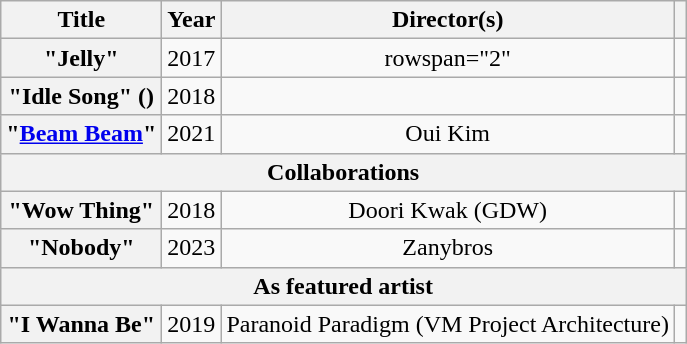<table class="wikitable plainrowheaders" style="text-align:center; table-layout:fixed; margin-right:0">
<tr>
<th scope="col">Title</th>
<th scope="col">Year</th>
<th scope="col">Director(s)</th>
<th scope="col"></th>
</tr>
<tr>
<th scope="row">"Jelly"</th>
<td>2017</td>
<td>rowspan="2" </td>
<td></td>
</tr>
<tr>
<th scope="row">"Idle Song" ()</th>
<td>2018</td>
<td></td>
</tr>
<tr>
<th scope="row">"<a href='#'>Beam Beam</a>"</th>
<td>2021</td>
<td>Oui Kim</td>
<td></td>
</tr>
<tr>
<th scope="col" colspan="4">Collaborations</th>
</tr>
<tr>
<th scope="row">"Wow Thing"<br></th>
<td>2018</td>
<td>Doori Kwak (GDW)</td>
<td></td>
</tr>
<tr>
<th scope="row">"Nobody"<br></th>
<td>2023</td>
<td>Zanybros</td>
<td></td>
</tr>
<tr>
<th scope="col" colspan="4">As featured artist</th>
</tr>
<tr>
<th scope="row">"I Wanna Be" <br></th>
<td>2019</td>
<td>Paranoid Paradigm (VM Project Architecture)</td>
<td></td>
</tr>
</table>
